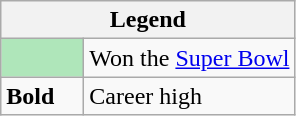<table class="wikitable">
<tr>
<th colspan="2">Legend</th>
</tr>
<tr>
<td style="background:#afe6ba; width:3em;"></td>
<td>Won the <a href='#'>Super Bowl</a></td>
</tr>
<tr>
<td><strong>Bold</strong></td>
<td>Career high</td>
</tr>
</table>
